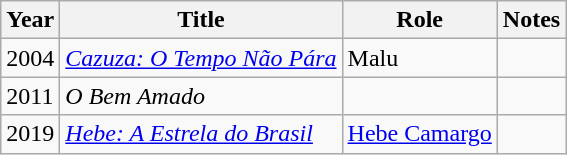<table class="wikitable">
<tr>
<th>Year</th>
<th>Title</th>
<th>Role</th>
<th>Notes</th>
</tr>
<tr>
<td>2004</td>
<td><em><a href='#'>Cazuza: O Tempo Não Pára</a></em></td>
<td>Malu</td>
<td></td>
</tr>
<tr>
<td>2011</td>
<td><em>O Bem Amado</em></td>
<td></td>
<td></td>
</tr>
<tr>
<td>2019</td>
<td><em><a href='#'>Hebe: A Estrela do Brasil</a></em></td>
<td><a href='#'>Hebe Camargo</a></td>
<td></td>
</tr>
</table>
